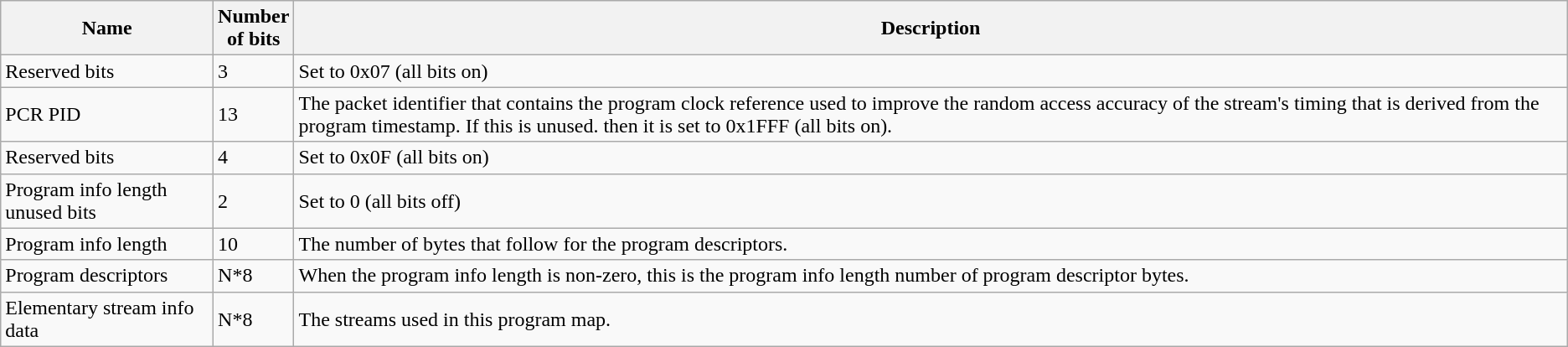<table class="wikitable">
<tr>
<th>Name</th>
<th>Number<br>of bits</th>
<th>Description</th>
</tr>
<tr>
<td>Reserved bits</td>
<td>3</td>
<td>Set to 0x07 (all bits on)</td>
</tr>
<tr>
<td>PCR PID</td>
<td>13</td>
<td>The packet identifier that contains the program clock reference used to improve the random access accuracy of the stream's timing that is derived from the program timestamp.  If this is unused. then it is set to 0x1FFF (all bits on).</td>
</tr>
<tr>
<td>Reserved bits</td>
<td>4</td>
<td>Set to 0x0F (all bits on)</td>
</tr>
<tr>
<td>Program info length unused bits</td>
<td>2</td>
<td>Set to 0 (all bits off)</td>
</tr>
<tr>
<td>Program info length</td>
<td>10</td>
<td>The number of bytes that follow for the program descriptors.</td>
</tr>
<tr>
<td>Program descriptors</td>
<td>N*8</td>
<td>When the program info length is non-zero, this is the program info length number of program descriptor bytes.</td>
</tr>
<tr>
<td>Elementary stream info data</td>
<td>N*8</td>
<td>The streams used in this program map.</td>
</tr>
</table>
